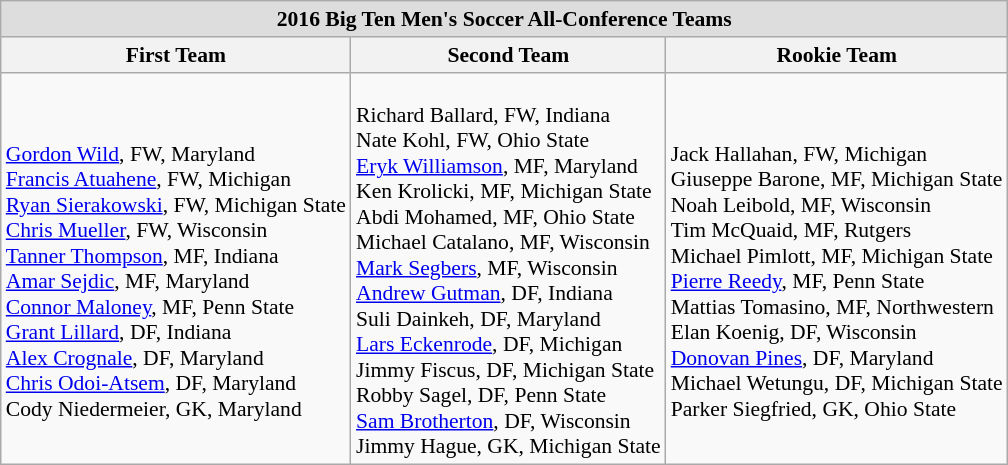<table class="wikitable" style="white-space:nowrap; font-size:90%;">
<tr>
<td colspan="7" style="text-align:center; background:#ddd;"><strong>2016 Big Ten Men's Soccer All-Conference Teams</strong></td>
</tr>
<tr>
<th>First Team</th>
<th>Second Team</th>
<th>Rookie Team</th>
</tr>
<tr>
<td><br><a href='#'>Gordon Wild</a>, FW, Maryland<br>
<a href='#'>Francis Atuahene</a>, FW, Michigan<br>
<a href='#'>Ryan Sierakowski</a>, FW, Michigan State<br>
<a href='#'>Chris Mueller</a>, FW, Wisconsin<br>
<a href='#'>Tanner Thompson</a>, MF, Indiana<br>
<a href='#'>Amar Sejdic</a>, MF, Maryland<br>
<a href='#'>Connor Maloney</a>, MF, Penn State<br>
<a href='#'>Grant Lillard</a>, DF, Indiana<br>
<a href='#'>Alex Crognale</a>, DF, Maryland<br>
<a href='#'>Chris Odoi-Atsem</a>, DF, Maryland<br>
Cody Niedermeier, GK, Maryland</td>
<td><br>Richard Ballard, FW, Indiana<br>
Nate Kohl, FW, Ohio State<br>
<a href='#'>Eryk Williamson</a>, MF, Maryland<br>
Ken Krolicki, MF, Michigan State<br>
Abdi Mohamed, MF, Ohio State<br>
Michael Catalano, MF, Wisconsin<br>
<a href='#'>Mark Segbers</a>, MF, Wisconsin<br>
<a href='#'>Andrew Gutman</a>, DF, Indiana<br>
Suli Dainkeh, DF, Maryland<br>
<a href='#'>Lars Eckenrode</a>, DF, Michigan<br>
Jimmy Fiscus, DF, Michigan State<br>
Robby Sagel, DF, Penn State<br>
<a href='#'>Sam Brotherton</a>, DF, Wisconsin<br>
Jimmy Hague, GK, Michigan State</td>
<td><br>Jack Hallahan, FW, Michigan<br>
Giuseppe Barone, MF, Michigan State<br>
Noah Leibold, MF, Wisconsin<br>
Tim McQuaid, MF, Rutgers<br>
Michael Pimlott, MF, Michigan State<br>
<a href='#'>Pierre Reedy</a>, MF, Penn State<br>
Mattias Tomasino, MF, Northwestern<br>
Elan Koenig, DF, Wisconsin<br>
<a href='#'>Donovan Pines</a>, DF, Maryland<br>
Michael Wetungu, DF, Michigan State<br>
Parker Siegfried, GK, Ohio State<br></td>
</tr>
</table>
